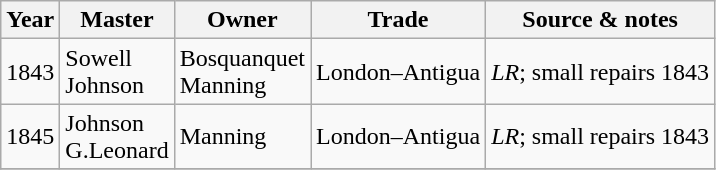<table class=" wikitable">
<tr>
<th>Year</th>
<th>Master</th>
<th>Owner</th>
<th>Trade</th>
<th>Source & notes</th>
</tr>
<tr>
<td>1843</td>
<td>Sowell<br>Johnson</td>
<td>Bosquanquet<br>Manning</td>
<td>London–Antigua</td>
<td><em>LR</em>; small repairs 1843</td>
</tr>
<tr>
<td>1845</td>
<td>Johnson<br>G.Leonard</td>
<td>Manning</td>
<td>London–Antigua</td>
<td><em>LR</em>; small repairs 1843</td>
</tr>
<tr>
</tr>
</table>
